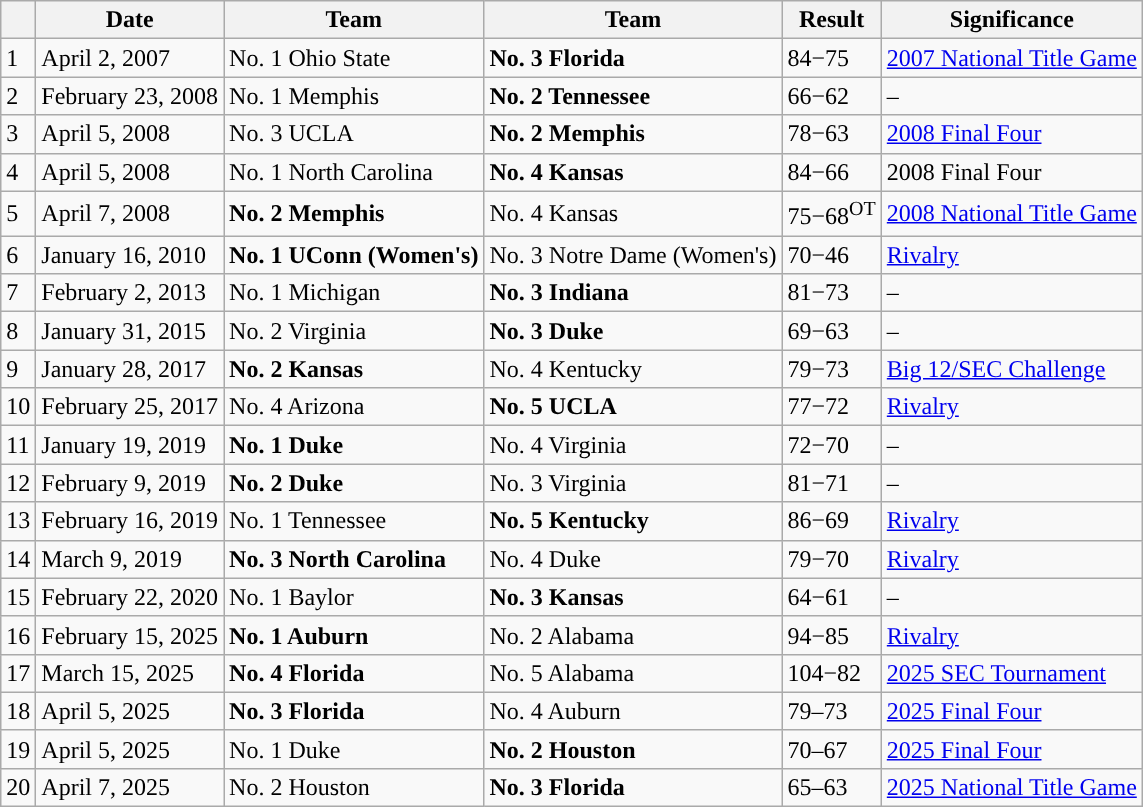<table class="wikitable sortable">
<tr>
<th></th>
<th>Date</th>
<th>Team</th>
<th>Team</th>
<th>Result</th>
<th>Significance</th>
</tr>
<tr>
<td>1</td>
<td>April 2, 2007</td>
<td>No. 1 Ohio State</td>
<td><strong>No. 3 Florida</strong></td>
<td>84−75</td>
<td><a href='#'>2007 National Title Game</a></td>
</tr>
<tr>
<td>2</td>
<td>February 23, 2008</td>
<td>No. 1 Memphis</td>
<td><strong>No. 2 Tennessee</strong></td>
<td>66−62</td>
<td>–</td>
</tr>
<tr>
<td>3</td>
<td>April 5, 2008</td>
<td>No. 3 UCLA</td>
<td><strong>No. 2 Memphis</strong></td>
<td>78−63</td>
<td><a href='#'>2008 Final Four</a></td>
</tr>
<tr>
<td>4</td>
<td>April 5, 2008</td>
<td>No. 1 North Carolina</td>
<td><strong>No. 4 Kansas</strong></td>
<td>84−66</td>
<td>2008 Final Four</td>
</tr>
<tr>
<td>5</td>
<td>April 7, 2008</td>
<td><strong>No. 2 Memphis</strong></td>
<td>No. 4 Kansas</td>
<td>75−68<sup>OT</sup></td>
<td><a href='#'>2008 National Title Game</a></td>
</tr>
<tr>
<td>6</td>
<td>January 16, 2010</td>
<td><strong>No. 1 UConn (Women's)</strong></td>
<td>No. 3 Notre Dame (Women's)</td>
<td>70−46</td>
<td><a href='#'>Rivalry</a></td>
</tr>
<tr>
<td>7</td>
<td>February 2, 2013</td>
<td>No. 1 Michigan</td>
<td><strong>No. 3 Indiana</strong></td>
<td>81−73</td>
<td>–</td>
</tr>
<tr>
<td>8</td>
<td>January 31, 2015</td>
<td>No. 2 Virginia</td>
<td><strong>No. 3 Duke</strong></td>
<td>69−63</td>
<td>–</td>
</tr>
<tr>
<td>9</td>
<td>January 28, 2017</td>
<td><strong>No. 2 Kansas</strong></td>
<td>No. 4 Kentucky</td>
<td>79−73</td>
<td><a href='#'>Big 12/SEC Challenge</a></td>
</tr>
<tr>
<td>10</td>
<td>February 25, 2017</td>
<td>No. 4 Arizona</td>
<td><strong>No. 5 UCLA</strong></td>
<td>77−72</td>
<td><a href='#'>Rivalry</a></td>
</tr>
<tr>
<td>11</td>
<td>January 19, 2019</td>
<td><strong>No. 1 Duke</strong></td>
<td>No. 4 Virginia</td>
<td>72−70</td>
<td>–</td>
</tr>
<tr>
<td>12</td>
<td>February 9, 2019</td>
<td><strong>No. 2 Duke</strong></td>
<td>No. 3 Virginia</td>
<td>81−71</td>
<td>–</td>
</tr>
<tr>
<td>13</td>
<td>February 16, 2019</td>
<td>No. 1 Tennessee</td>
<td><strong>No. 5 Kentucky</strong></td>
<td>86−69</td>
<td><a href='#'>Rivalry</a></td>
</tr>
<tr>
<td>14</td>
<td>March 9, 2019</td>
<td><strong>No. 3 North Carolina</strong></td>
<td>No. 4 Duke</td>
<td>79−70</td>
<td><a href='#'>Rivalry</a></td>
</tr>
<tr>
<td>15</td>
<td>February 22, 2020</td>
<td>No. 1 Baylor</td>
<td><strong>No. 3 Kansas</strong></td>
<td>64−61</td>
<td>–</td>
</tr>
<tr>
<td>16</td>
<td>February 15, 2025</td>
<td><strong>No. 1 Auburn</strong></td>
<td>No. 2 Alabama</td>
<td>94−85</td>
<td><a href='#'>Rivalry</a></td>
</tr>
<tr>
<td>17</td>
<td>March 15, 2025</td>
<td><strong>No. 4 Florida</strong></td>
<td>No. 5 Alabama</td>
<td>104−82</td>
<td><a href='#'>2025 SEC Tournament</a></td>
</tr>
<tr>
<td>18</td>
<td>April 5, 2025</td>
<td><strong>No. 3 Florida</strong></td>
<td>No. 4 Auburn</td>
<td>79–73</td>
<td><a href='#'>2025 Final Four</a></td>
</tr>
<tr>
<td>19</td>
<td>April 5, 2025</td>
<td>No. 1 Duke</td>
<td><strong>No. 2 Houston</strong></td>
<td>70–67</td>
<td><a href='#'>2025 Final Four</a></td>
</tr>
<tr>
<td>20</td>
<td>April 7, 2025</td>
<td>No. 2 Houston</td>
<td><strong>No. 3 Florida</strong></td>
<td>65–63</td>
<td><a href='#'>2025 National Title Game</a></td>
</tr>
</table>
